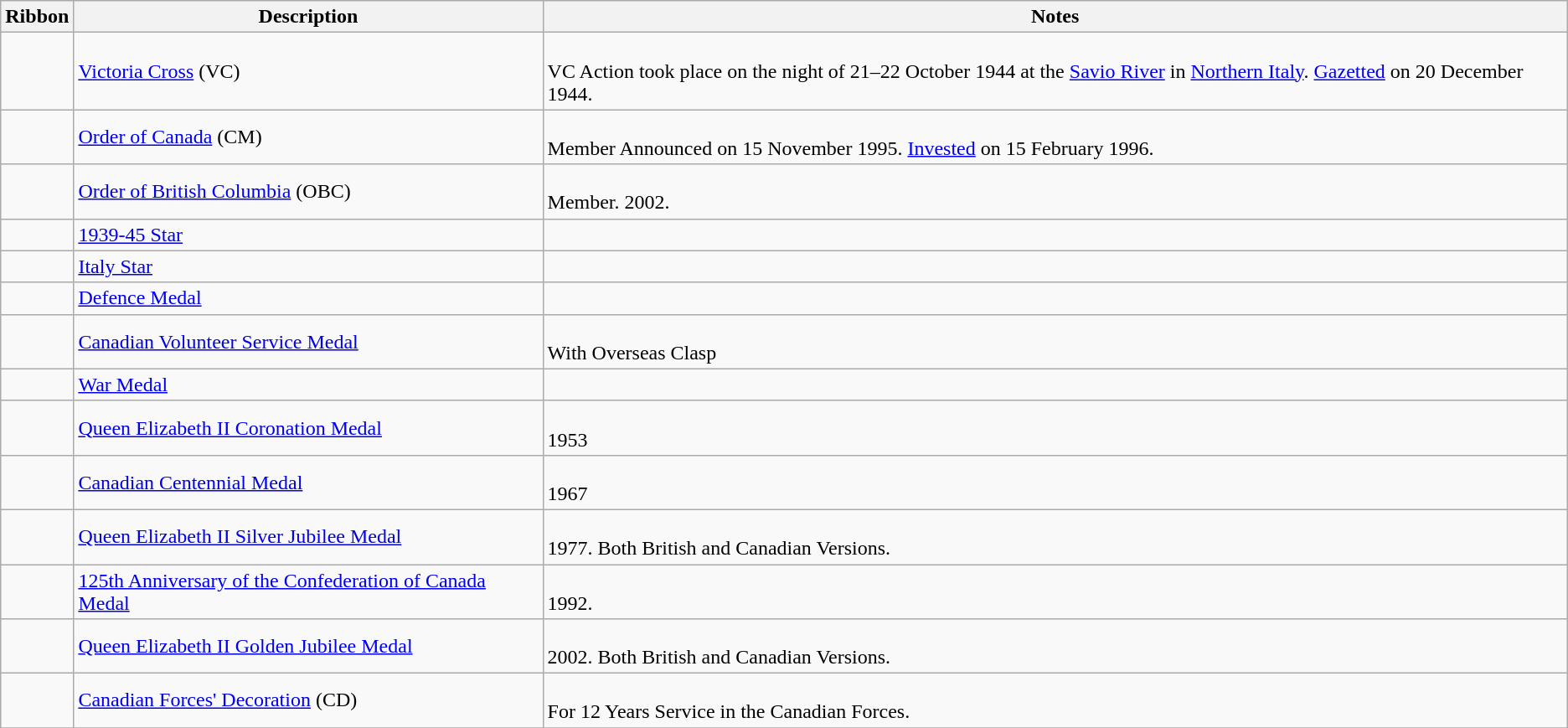<table class="wikitable">
<tr align="center">
<th>Ribbon</th>
<th>Description</th>
<th>Notes</th>
</tr>
<tr>
<td></td>
<td><a href='#'>Victoria Cross</a> (VC)</td>
<td><br>VC Action took place on the night of 21–22 October 1944 at the <a href='#'>Savio River</a> in <a href='#'>Northern Italy</a>. <a href='#'>Gazetted</a> on 20 December 1944.</td>
</tr>
<tr>
<td></td>
<td><a href='#'>Order of Canada</a> (CM)</td>
<td><br>Member Announced on 15 November 1995. <a href='#'>Invested</a> on 15 February 1996.</td>
</tr>
<tr>
<td></td>
<td><a href='#'>Order of British Columbia</a> (OBC)</td>
<td><br>Member. 2002.</td>
</tr>
<tr>
<td></td>
<td><a href='#'>1939-45 Star</a></td>
<td></td>
</tr>
<tr>
<td></td>
<td><a href='#'>Italy Star</a></td>
<td></td>
</tr>
<tr>
<td></td>
<td><a href='#'>Defence Medal</a></td>
<td></td>
</tr>
<tr>
<td></td>
<td><a href='#'>Canadian Volunteer Service Medal</a></td>
<td><br>With Overseas Clasp</td>
</tr>
<tr>
<td></td>
<td><a href='#'>War Medal</a></td>
<td></td>
</tr>
<tr>
<td></td>
<td><a href='#'>Queen Elizabeth II Coronation Medal</a></td>
<td><br>1953</td>
</tr>
<tr>
<td></td>
<td><a href='#'>Canadian Centennial Medal</a></td>
<td><br>1967</td>
</tr>
<tr>
<td></td>
<td><a href='#'>Queen Elizabeth II Silver Jubilee Medal</a></td>
<td><br>1977. Both British and Canadian Versions.</td>
</tr>
<tr>
<td></td>
<td><a href='#'>125th Anniversary of the Confederation of Canada Medal</a></td>
<td><br>1992.</td>
</tr>
<tr>
<td></td>
<td><a href='#'>Queen Elizabeth II Golden Jubilee Medal</a></td>
<td><br>2002. Both British and Canadian Versions.</td>
</tr>
<tr>
<td></td>
<td><a href='#'>Canadian Forces' Decoration</a> (CD)</td>
<td><br>For 12 Years Service in the Canadian Forces.</td>
</tr>
<tr>
</tr>
</table>
